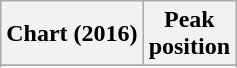<table class="wikitable sortable plainrowheaders">
<tr>
<th scope="col">Chart (2016)</th>
<th scope="col">Peak<br>position</th>
</tr>
<tr>
</tr>
<tr>
</tr>
<tr>
</tr>
</table>
